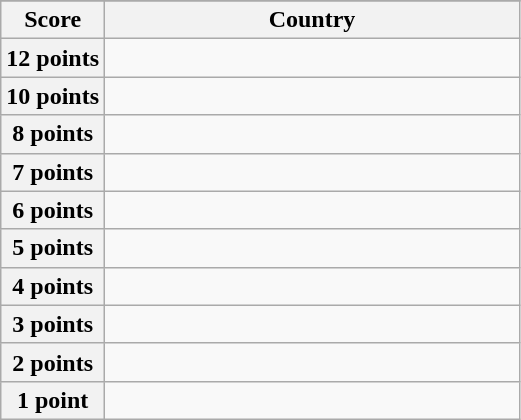<table class="wikitable">
<tr>
</tr>
<tr>
<th scope="col" width="20%">Score</th>
<th scope="col">Country</th>
</tr>
<tr>
<th scope="row">12 points</th>
<td></td>
</tr>
<tr>
<th scope="row">10 points</th>
<td></td>
</tr>
<tr>
<th scope="row">8 points</th>
<td></td>
</tr>
<tr>
<th scope="row">7 points</th>
<td></td>
</tr>
<tr>
<th scope="row">6 points</th>
<td></td>
</tr>
<tr>
<th scope="row">5 points</th>
<td></td>
</tr>
<tr>
<th scope="row">4 points</th>
<td></td>
</tr>
<tr>
<th scope="row">3 points</th>
<td></td>
</tr>
<tr>
<th scope="row">2 points</th>
<td></td>
</tr>
<tr>
<th scope="row">1 point</th>
<td></td>
</tr>
</table>
